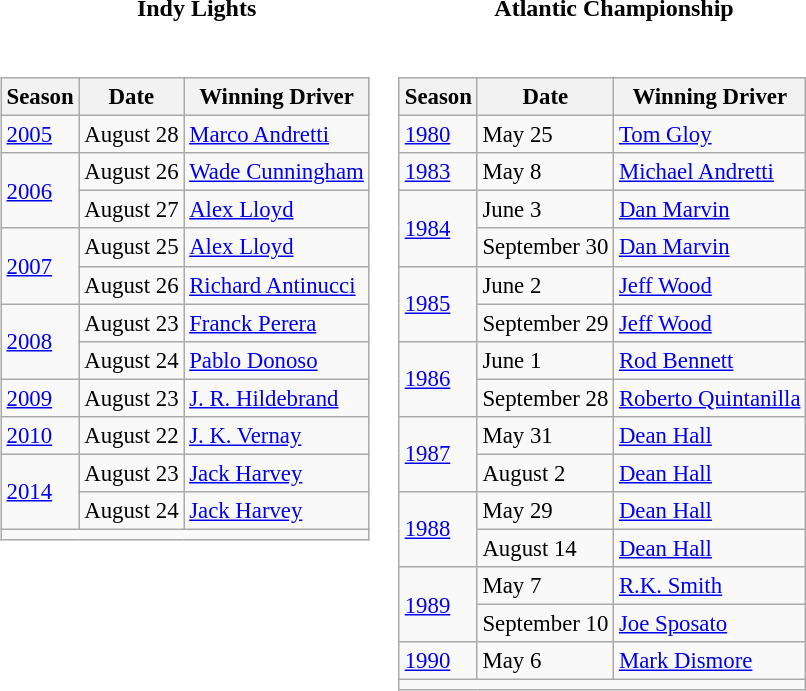<table>
<tr>
<th>Indy Lights</th>
<th>Atlantic Championship</th>
</tr>
<tr>
<td style="vertical-align:top;"><br><table class="wikitable" style="font-size: 95%;">
<tr>
<th>Season</th>
<th>Date</th>
<th>Winning Driver</th>
</tr>
<tr>
<td><a href='#'>2005</a></td>
<td>August 28</td>
<td> <a href='#'>Marco Andretti</a></td>
</tr>
<tr>
<td rowspan=2><a href='#'>2006</a></td>
<td>August 26</td>
<td> <a href='#'>Wade Cunningham</a></td>
</tr>
<tr>
<td>August 27</td>
<td> <a href='#'>Alex Lloyd</a></td>
</tr>
<tr>
<td rowspan=2><a href='#'>2007</a></td>
<td>August 25</td>
<td> <a href='#'>Alex Lloyd</a></td>
</tr>
<tr>
<td>August 26</td>
<td> <a href='#'>Richard Antinucci</a></td>
</tr>
<tr>
<td rowspan=2><a href='#'>2008</a></td>
<td>August 23</td>
<td> <a href='#'>Franck Perera</a></td>
</tr>
<tr>
<td>August 24</td>
<td> <a href='#'>Pablo Donoso</a></td>
</tr>
<tr>
<td><a href='#'>2009</a></td>
<td>August 23</td>
<td> <a href='#'>J. R. Hildebrand</a></td>
</tr>
<tr>
<td><a href='#'>2010</a></td>
<td>August 22</td>
<td> <a href='#'>J. K. Vernay</a></td>
</tr>
<tr>
<td rowspan=2><a href='#'>2014</a></td>
<td>August 23</td>
<td> <a href='#'>Jack Harvey</a></td>
</tr>
<tr>
<td>August 24</td>
<td> <a href='#'>Jack Harvey</a></td>
</tr>
<tr>
<td colspan=3 align=center></td>
</tr>
</table>
</td>
<td style="vertical-align:top;"><br><table class="wikitable" style="font-size: 95%;">
<tr>
<th>Season</th>
<th>Date</th>
<th>Winning Driver</th>
</tr>
<tr>
<td><a href='#'>1980</a></td>
<td>May 25</td>
<td> <a href='#'>Tom Gloy</a></td>
</tr>
<tr>
<td><a href='#'>1983</a></td>
<td>May 8</td>
<td> <a href='#'>Michael Andretti</a></td>
</tr>
<tr>
<td rowspan=2><a href='#'>1984</a></td>
<td>June 3</td>
<td> <a href='#'>Dan Marvin</a></td>
</tr>
<tr>
<td>September 30</td>
<td> <a href='#'>Dan Marvin</a></td>
</tr>
<tr>
<td rowspan=2><a href='#'>1985</a></td>
<td>June 2</td>
<td> <a href='#'>Jeff Wood</a></td>
</tr>
<tr>
<td>September 29</td>
<td> <a href='#'>Jeff Wood</a></td>
</tr>
<tr>
<td rowspan=2><a href='#'>1986</a></td>
<td>June 1</td>
<td> <a href='#'>Rod Bennett</a></td>
</tr>
<tr>
<td>September 28</td>
<td> <a href='#'>Roberto Quintanilla</a></td>
</tr>
<tr>
<td rowspan=2><a href='#'>1987</a></td>
<td>May 31</td>
<td> <a href='#'>Dean Hall</a></td>
</tr>
<tr>
<td>August 2</td>
<td> <a href='#'>Dean Hall</a></td>
</tr>
<tr>
<td rowspan=2><a href='#'>1988</a></td>
<td>May 29</td>
<td> <a href='#'>Dean Hall</a></td>
</tr>
<tr>
<td>August 14</td>
<td> <a href='#'>Dean Hall</a></td>
</tr>
<tr>
<td rowspan=2><a href='#'>1989</a></td>
<td>May 7</td>
<td> <a href='#'>R.K. Smith</a></td>
</tr>
<tr>
<td>September 10</td>
<td> <a href='#'>Joe Sposato</a></td>
</tr>
<tr>
<td><a href='#'>1990</a></td>
<td>May 6</td>
<td> <a href='#'>Mark Dismore</a></td>
</tr>
<tr>
<td colspan=3 align=center></td>
</tr>
</table>
</td>
</tr>
</table>
